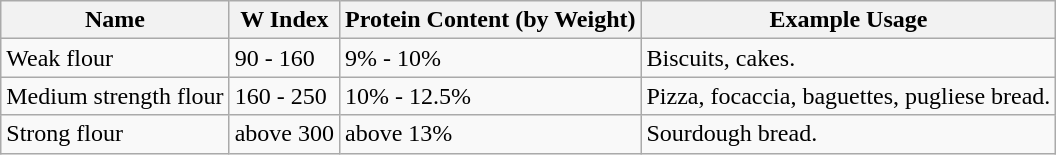<table class="wikitable">
<tr>
<th>Name</th>
<th>W Index</th>
<th>Protein Content (by Weight)</th>
<th>Example Usage</th>
</tr>
<tr>
<td>Weak flour</td>
<td>90 - 160</td>
<td>9% - 10%</td>
<td>Biscuits, cakes.</td>
</tr>
<tr>
<td>Medium strength flour</td>
<td>160 - 250</td>
<td>10% - 12.5%</td>
<td>Pizza, focaccia, baguettes, pugliese bread.</td>
</tr>
<tr>
<td>Strong flour</td>
<td>above 300</td>
<td>above 13%</td>
<td>Sourdough bread.</td>
</tr>
</table>
